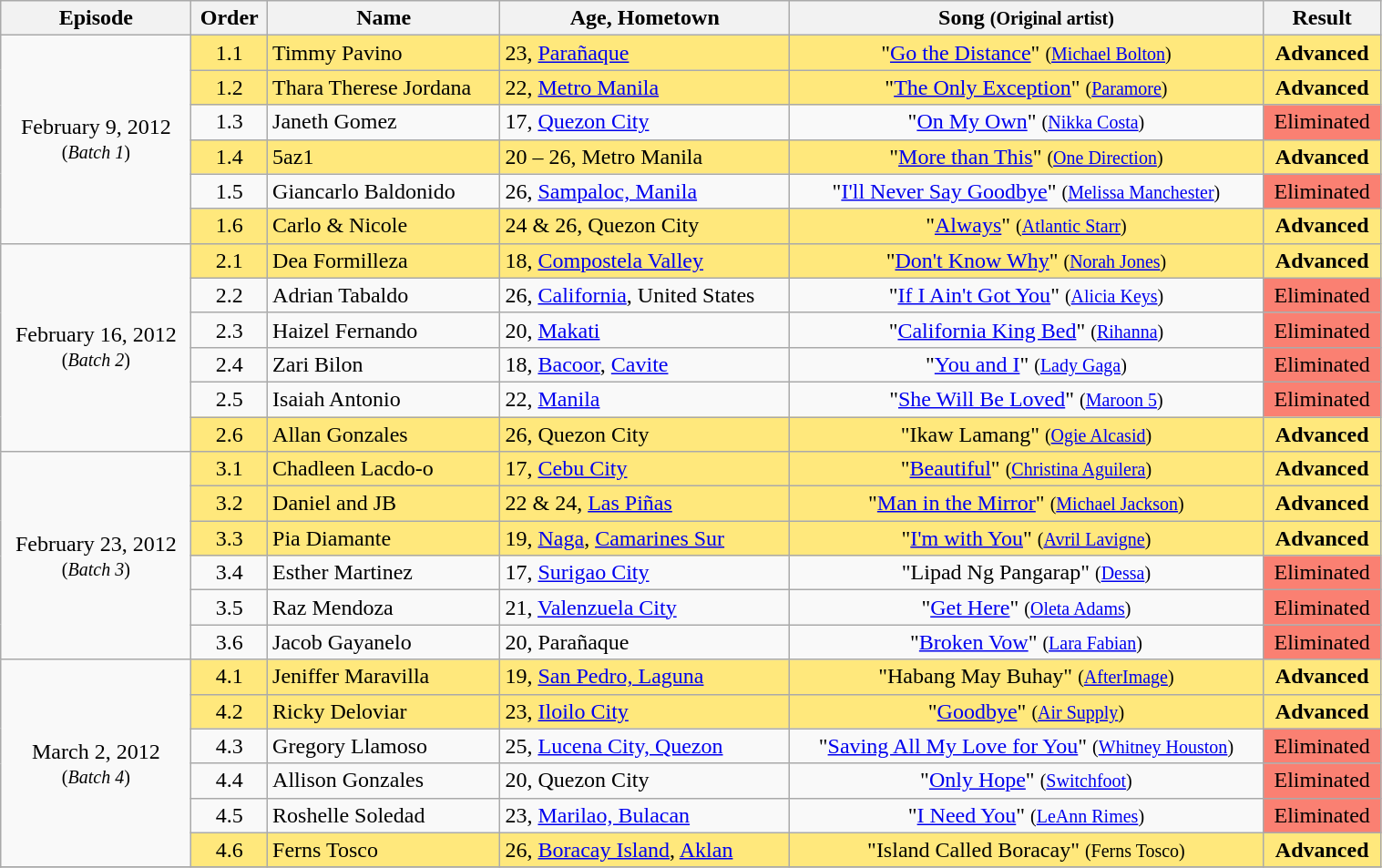<table class="wikitable" style="text-align:center; font-size:100%; width:80%;">
<tr>
<th>Episode</th>
<th>Order</th>
<th>Name</th>
<th>Age, Hometown</th>
<th>Song <small>(Original artist)</small></th>
<th>Result</th>
</tr>
<tr>
<td rowspan="6">February 9, 2012<br><small>(<em>Batch 1</em>)</small></td>
<td style="background:#FFE87C;">1.1</td>
<td style="background:#FFE87C;" align="left">Timmy Pavino</td>
<td style="background:#FFE87C;" align="left">23, <a href='#'>Parañaque</a></td>
<td style="background:#FFE87C;">"<a href='#'>Go the Distance</a>" <small>(<a href='#'>Michael Bolton</a>)</small></td>
<td style="background:#FFE87C;"><strong>Advanced</strong></td>
</tr>
<tr>
<td style="background:#FFE87C;">1.2</td>
<td style="background:#FFE87C;" align="left">Thara Therese Jordana</td>
<td style="background:#FFE87C;" align="left">22, <a href='#'>Metro Manila</a></td>
<td style="background:#FFE87C;">"<a href='#'>The Only Exception</a>" <small>(<a href='#'>Paramore</a>)</small></td>
<td style="background:#FFE87C;"><strong>Advanced</strong></td>
</tr>
<tr>
<td>1.3</td>
<td align="left">Janeth Gomez</td>
<td align="left">17, <a href='#'>Quezon City</a></td>
<td>"<a href='#'>On My Own</a>" <small>(<a href='#'>Nikka Costa</a>)</small></td>
<td style="background:#FA8072">Eliminated</td>
</tr>
<tr>
<td style="background:#FFE87C;">1.4</td>
<td style="background:#FFE87C;" align="left">5az1</td>
<td style="background:#FFE87C;" align="left">20 – 26, Metro Manila</td>
<td style="background:#FFE87C;">"<a href='#'>More than This</a>" <small>(<a href='#'>One Direction</a>)</small></td>
<td style="background:#FFE87C;"><strong>Advanced</strong></td>
</tr>
<tr>
<td>1.5</td>
<td align="left">Giancarlo Baldonido</td>
<td align="left">26, <a href='#'>Sampaloc, Manila</a></td>
<td>"<a href='#'>I'll Never Say Goodbye</a>" <small>(<a href='#'>Melissa Manchester</a>)</small></td>
<td style="background:#FA8072">Eliminated</td>
</tr>
<tr>
<td style="background:#FFE87C;">1.6</td>
<td style="background:#FFE87C;" align="left">Carlo & Nicole</td>
<td style="background:#FFE87C;" align="left">24 & 26, Quezon City</td>
<td style="background:#FFE87C;">"<a href='#'>Always</a>" <small>(<a href='#'>Atlantic Starr</a>)</small></td>
<td style="background:#FFE87C;"><strong>Advanced</strong></td>
</tr>
<tr>
<td rowspan="6">February 16, 2012<br><small>(<em>Batch 2</em>)</small></td>
<td style="background:#FFE87C;">2.1</td>
<td style="background:#FFE87C;" align="left">Dea Formilleza</td>
<td style="background:#FFE87C;" align="left">18, <a href='#'>Compostela Valley</a></td>
<td style="background:#FFE87C;">"<a href='#'>Don't Know Why</a>" <small>(<a href='#'>Norah Jones</a>)</small></td>
<td style="background:#FFE87C;"><strong>Advanced</strong></td>
</tr>
<tr>
<td>2.2</td>
<td align="left">Adrian Tabaldo</td>
<td align="left">26, <a href='#'>California</a>, United States</td>
<td>"<a href='#'>If I Ain't Got You</a>" <small>(<a href='#'>Alicia Keys</a>)</small></td>
<td style="background:#FA8072">Eliminated</td>
</tr>
<tr>
<td>2.3</td>
<td align="left">Haizel Fernando</td>
<td align="left">20, <a href='#'>Makati</a></td>
<td>"<a href='#'>California King Bed</a>" <small>(<a href='#'>Rihanna</a>)</small></td>
<td style="background:#FA8072">Eliminated</td>
</tr>
<tr>
<td>2.4</td>
<td align="left">Zari Bilon</td>
<td align="left">18, <a href='#'>Bacoor</a>, <a href='#'>Cavite</a></td>
<td>"<a href='#'>You and I</a>" <small>(<a href='#'>Lady Gaga</a>)</small></td>
<td style="background:#FA8072">Eliminated</td>
</tr>
<tr>
<td>2.5</td>
<td align="left">Isaiah Antonio</td>
<td align="left">22, <a href='#'>Manila</a></td>
<td>"<a href='#'>She Will Be Loved</a>" <small>(<a href='#'>Maroon 5</a>)</small></td>
<td style="background:#FA8072">Eliminated</td>
</tr>
<tr>
<td style="background:#FFE87C;">2.6</td>
<td style="background:#FFE87C;" align="left">Allan Gonzales</td>
<td style="background:#FFE87C;" align="left">26, Quezon City</td>
<td style="background:#FFE87C;">"Ikaw Lamang" <small>(<a href='#'>Ogie Alcasid</a>)</small></td>
<td style="background:#FFE87C;"><strong>Advanced</strong></td>
</tr>
<tr>
<td rowspan="6">February 23, 2012<br><small>(<em>Batch 3</em>)</small></td>
<td style="background:#FFE87C;">3.1</td>
<td style="background:#FFE87C;" align="left">Chadleen Lacdo-o</td>
<td style="background:#FFE87C;" align="left">17, <a href='#'>Cebu City</a></td>
<td style="background:#FFE87C;">"<a href='#'>Beautiful</a>" <small>(<a href='#'>Christina Aguilera</a>)</small></td>
<td style="background:#FFE87C;"><strong>Advanced</strong></td>
</tr>
<tr>
<td style="background:#FFE87C;">3.2</td>
<td style="background:#FFE87C;" align="left">Daniel and JB</td>
<td style="background:#FFE87C;" align="left">22 & 24, <a href='#'>Las Piñas</a></td>
<td style="background:#FFE87C;">"<a href='#'>Man in the Mirror</a>" <small>(<a href='#'>Michael Jackson</a>)</small></td>
<td style="background:#FFE87C;"><strong>Advanced</strong></td>
</tr>
<tr>
<td style="background:#FFE87C;">3.3</td>
<td style="background:#FFE87C;" align="left">Pia Diamante</td>
<td style="background:#FFE87C;" align="left">19, <a href='#'>Naga</a>, <a href='#'>Camarines Sur</a></td>
<td style="background:#FFE87C;">"<a href='#'>I'm with You</a>" <small>(<a href='#'>Avril Lavigne</a>)</small></td>
<td style="background:#FFE87C;"><strong>Advanced</strong></td>
</tr>
<tr>
<td>3.4</td>
<td align="left">Esther Martinez</td>
<td align="left">17, <a href='#'>Surigao City</a></td>
<td>"Lipad Ng Pangarap" <small>(<a href='#'>Dessa</a>)</small></td>
<td style="background:#FA8072">Eliminated</td>
</tr>
<tr>
<td>3.5</td>
<td align="left">Raz Mendoza</td>
<td align="left">21, <a href='#'>Valenzuela City</a></td>
<td>"<a href='#'>Get Here</a>" <small>(<a href='#'>Oleta Adams</a>)</small></td>
<td style="background:#FA8072">Eliminated</td>
</tr>
<tr>
<td>3.6</td>
<td align="left">Jacob Gayanelo</td>
<td align="left">20, Parañaque</td>
<td>"<a href='#'>Broken Vow</a>" <small>(<a href='#'>Lara Fabian</a>)</small></td>
<td style="background:#FA8072">Eliminated</td>
</tr>
<tr>
<td rowspan="6">March 2, 2012<br><small>(<em>Batch 4</em>)</small></td>
<td style="background:#FFE87C;">4.1</td>
<td style="background:#FFE87C;" align="left">Jeniffer Maravilla</td>
<td style="background:#FFE87C;" align="left">19, <a href='#'>San Pedro, Laguna</a></td>
<td style="background:#FFE87C;">"Habang May Buhay" <small>(<a href='#'>AfterImage</a>)</small></td>
<td style="background:#FFE87C;"><strong>Advanced</strong></td>
</tr>
<tr>
<td style="background:#FFE87C;">4.2</td>
<td style="background:#FFE87C;" align="left">Ricky Deloviar</td>
<td style="background:#FFE87C;" align="left">23, <a href='#'>Iloilo City</a></td>
<td style="background:#FFE87C;">"<a href='#'>Goodbye</a>" <small>(<a href='#'>Air Supply</a>)</small></td>
<td style="background:#FFE87C;"><strong>Advanced</strong></td>
</tr>
<tr>
<td>4.3</td>
<td align="left">Gregory Llamoso</td>
<td align="left">25, <a href='#'>Lucena City, Quezon</a></td>
<td>"<a href='#'>Saving All My Love for You</a>" <small>(<a href='#'>Whitney Houston</a>)</small></td>
<td style="background:#FA8072">Eliminated</td>
</tr>
<tr>
<td>4.4</td>
<td align="left">Allison Gonzales</td>
<td align="left">20, Quezon City</td>
<td>"<a href='#'>Only Hope</a>" <small>(<a href='#'>Switchfoot</a>)</small></td>
<td style="background:#FA8072">Eliminated</td>
</tr>
<tr>
<td>4.5</td>
<td align="left">Roshelle Soledad</td>
<td align="left">23, <a href='#'>Marilao, Bulacan</a></td>
<td>"<a href='#'>I Need You</a>" <small>(<a href='#'>LeAnn Rimes</a>)</small></td>
<td style="background:#FA8072">Eliminated</td>
</tr>
<tr>
<td style="background:#FFE87C;">4.6</td>
<td style="background:#FFE87C;" align="left">Ferns Tosco</td>
<td style="background:#FFE87C;" align="left">26, <a href='#'>Boracay Island</a>, <a href='#'>Aklan</a></td>
<td style="background:#FFE87C;">"Island Called Boracay" <small>(Ferns Tosco)</small></td>
<td style="background:#FFE87C;"><strong>Advanced</strong></td>
</tr>
<tr>
</tr>
</table>
